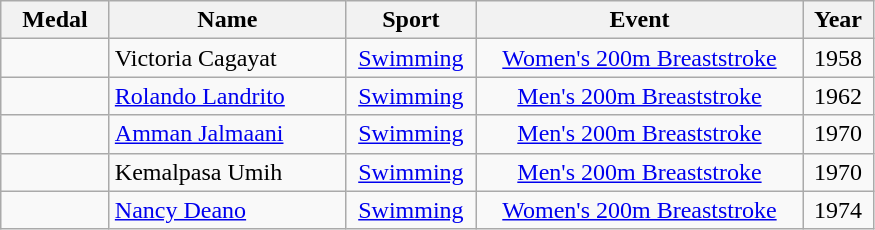<table class="wikitable"  style="font-size:100%;  text-align:center;">
<tr>
<th width="65">Medal</th>
<th width="150">Name</th>
<th width="80">Sport</th>
<th width="210">Event</th>
<th width="40">Year</th>
</tr>
<tr>
<td></td>
<td align=left>Victoria Cagayat</td>
<td><a href='#'>Swimming</a></td>
<td><a href='#'>Women's 200m Breaststroke</a></td>
<td>1958</td>
</tr>
<tr>
<td></td>
<td align=left><a href='#'>Rolando Landrito</a></td>
<td><a href='#'>Swimming</a></td>
<td><a href='#'>Men's 200m Breaststroke</a></td>
<td>1962</td>
</tr>
<tr>
<td></td>
<td align=left><a href='#'>Amman Jalmaani</a></td>
<td><a href='#'>Swimming</a></td>
<td><a href='#'>Men's 200m Breaststroke</a></td>
<td>1970</td>
</tr>
<tr>
<td></td>
<td align=left>Kemalpasa Umih</td>
<td><a href='#'>Swimming</a></td>
<td><a href='#'>Men's 200m Breaststroke</a></td>
<td>1970</td>
</tr>
<tr>
<td></td>
<td align=left><a href='#'>Nancy Deano</a></td>
<td><a href='#'>Swimming</a></td>
<td><a href='#'>Women's 200m Breaststroke</a></td>
<td>1974</td>
</tr>
</table>
